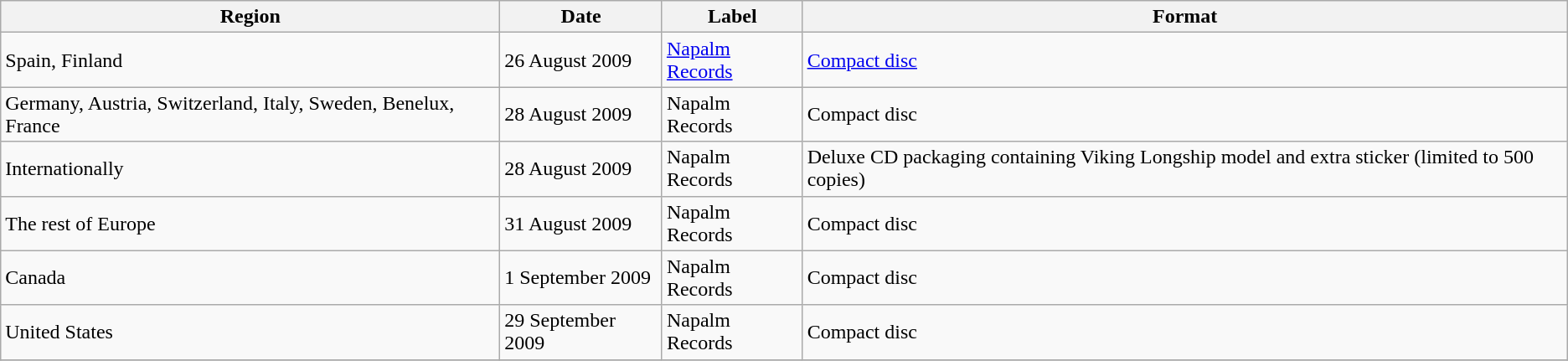<table class="wikitable">
<tr>
<th>Region</th>
<th>Date</th>
<th>Label</th>
<th>Format</th>
</tr>
<tr>
<td>Spain, Finland</td>
<td>26 August 2009</td>
<td><a href='#'>Napalm Records</a></td>
<td><a href='#'>Compact disc</a></td>
</tr>
<tr>
<td>Germany, Austria, Switzerland, Italy, Sweden, Benelux, France</td>
<td>28 August 2009</td>
<td>Napalm Records</td>
<td>Compact disc</td>
</tr>
<tr>
<td>Internationally</td>
<td>28 August 2009</td>
<td>Napalm Records</td>
<td>Deluxe CD packaging containing Viking Longship model and extra sticker (limited to 500 copies)</td>
</tr>
<tr>
<td>The rest of Europe</td>
<td>31 August 2009</td>
<td>Napalm Records</td>
<td>Compact disc</td>
</tr>
<tr>
<td>Canada</td>
<td>1 September 2009</td>
<td>Napalm Records</td>
<td>Compact disc</td>
</tr>
<tr>
<td>United States</td>
<td>29 September 2009</td>
<td>Napalm Records</td>
<td>Compact disc</td>
</tr>
<tr>
</tr>
</table>
